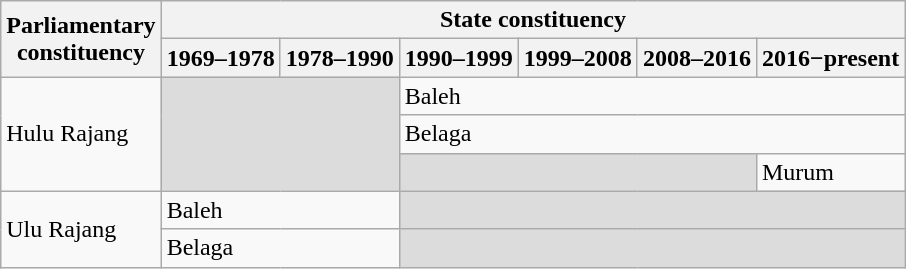<table class="wikitable">
<tr>
<th rowspan="2">Parliamentary<br>constituency</th>
<th colspan="6">State constituency</th>
</tr>
<tr>
<th>1969–1978</th>
<th>1978–1990</th>
<th>1990–1999</th>
<th>1999–2008</th>
<th>2008–2016</th>
<th>2016−present</th>
</tr>
<tr>
<td rowspan="3">Hulu Rajang</td>
<td colspan="2" rowspan="3" bgcolor="dcdcdc"></td>
<td colspan="4">Baleh</td>
</tr>
<tr>
<td colspan="4">Belaga</td>
</tr>
<tr>
<td colspan="3" bgcolor="dcdcdc"></td>
<td>Murum</td>
</tr>
<tr>
<td rowspan="2">Ulu Rajang</td>
<td colspan="2">Baleh</td>
<td colspan="4" bgcolor="dcdcdc"></td>
</tr>
<tr>
<td colspan="2">Belaga</td>
<td colspan="4" bgcolor="dcdcdc"></td>
</tr>
</table>
